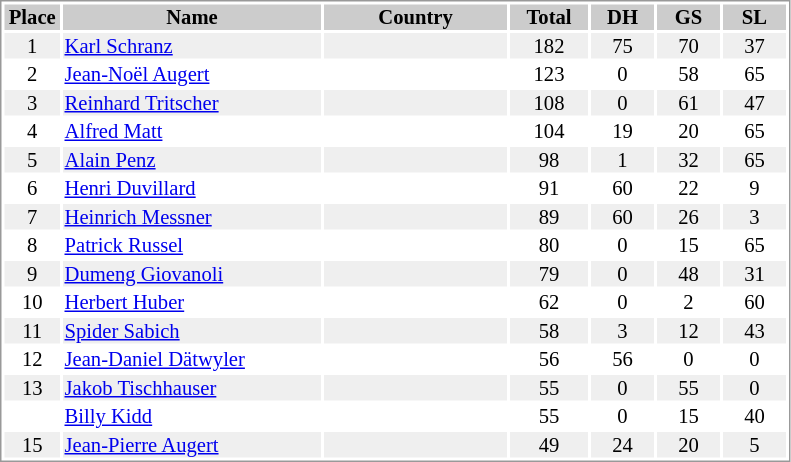<table border="0" style="border: 1px solid #999; background-color:#FFFFFF; text-align:center; font-size:86%; line-height:15px;">
<tr align="center" bgcolor="#CCCCCC">
<th width=35>Place</th>
<th width=170>Name</th>
<th width=120>Country</th>
<th width=50>Total</th>
<th width=40>DH</th>
<th width=40>GS</th>
<th width=40>SL</th>
</tr>
<tr bgcolor="#EFEFEF">
<td>1</td>
<td align="left"><a href='#'>Karl Schranz</a></td>
<td align="left"></td>
<td>182</td>
<td>75</td>
<td>70</td>
<td>37</td>
</tr>
<tr>
<td>2</td>
<td align="left"><a href='#'>Jean-Noël Augert</a></td>
<td align="left"></td>
<td>123</td>
<td>0</td>
<td>58</td>
<td>65</td>
</tr>
<tr bgcolor="#EFEFEF">
<td>3</td>
<td align="left"><a href='#'>Reinhard Tritscher</a></td>
<td align="left"></td>
<td>108</td>
<td>0</td>
<td>61</td>
<td>47</td>
</tr>
<tr>
<td>4</td>
<td align="left"><a href='#'>Alfred Matt</a></td>
<td align="left"></td>
<td>104</td>
<td>19</td>
<td>20</td>
<td>65</td>
</tr>
<tr bgcolor="#EFEFEF">
<td>5</td>
<td align="left"><a href='#'>Alain Penz</a></td>
<td align="left"></td>
<td>98</td>
<td>1</td>
<td>32</td>
<td>65</td>
</tr>
<tr>
<td>6</td>
<td align="left"><a href='#'>Henri Duvillard</a></td>
<td align="left"></td>
<td>91</td>
<td>60</td>
<td>22</td>
<td>9</td>
</tr>
<tr bgcolor="#EFEFEF">
<td>7</td>
<td align="left"><a href='#'>Heinrich Messner</a></td>
<td align="left"></td>
<td>89</td>
<td>60</td>
<td>26</td>
<td>3</td>
</tr>
<tr>
<td>8</td>
<td align="left"><a href='#'>Patrick Russel</a></td>
<td align="left"></td>
<td>80</td>
<td>0</td>
<td>15</td>
<td>65</td>
</tr>
<tr bgcolor="#EFEFEF">
<td>9</td>
<td align="left"><a href='#'>Dumeng Giovanoli</a></td>
<td align="left"></td>
<td>79</td>
<td>0</td>
<td>48</td>
<td>31</td>
</tr>
<tr>
<td>10</td>
<td align="left"><a href='#'>Herbert Huber</a></td>
<td align="left"></td>
<td>62</td>
<td>0</td>
<td>2</td>
<td>60</td>
</tr>
<tr bgcolor="#EFEFEF">
<td>11</td>
<td align="left"><a href='#'>Spider Sabich</a></td>
<td align="left"></td>
<td>58</td>
<td>3</td>
<td>12</td>
<td>43</td>
</tr>
<tr>
<td>12</td>
<td align="left"><a href='#'>Jean-Daniel Dätwyler</a></td>
<td align="left"></td>
<td>56</td>
<td>56</td>
<td>0</td>
<td>0</td>
</tr>
<tr bgcolor="#EFEFEF">
<td>13</td>
<td align="left"><a href='#'>Jakob Tischhauser</a></td>
<td align="left"></td>
<td>55</td>
<td>0</td>
<td>55</td>
<td>0</td>
</tr>
<tr>
<td></td>
<td align="left"><a href='#'>Billy Kidd</a></td>
<td align="left"></td>
<td>55</td>
<td>0</td>
<td>15</td>
<td>40</td>
</tr>
<tr bgcolor="#EFEFEF">
<td>15</td>
<td align="left"><a href='#'>Jean-Pierre Augert</a></td>
<td align="left"></td>
<td>49</td>
<td>24</td>
<td>20</td>
<td>5</td>
</tr>
</table>
